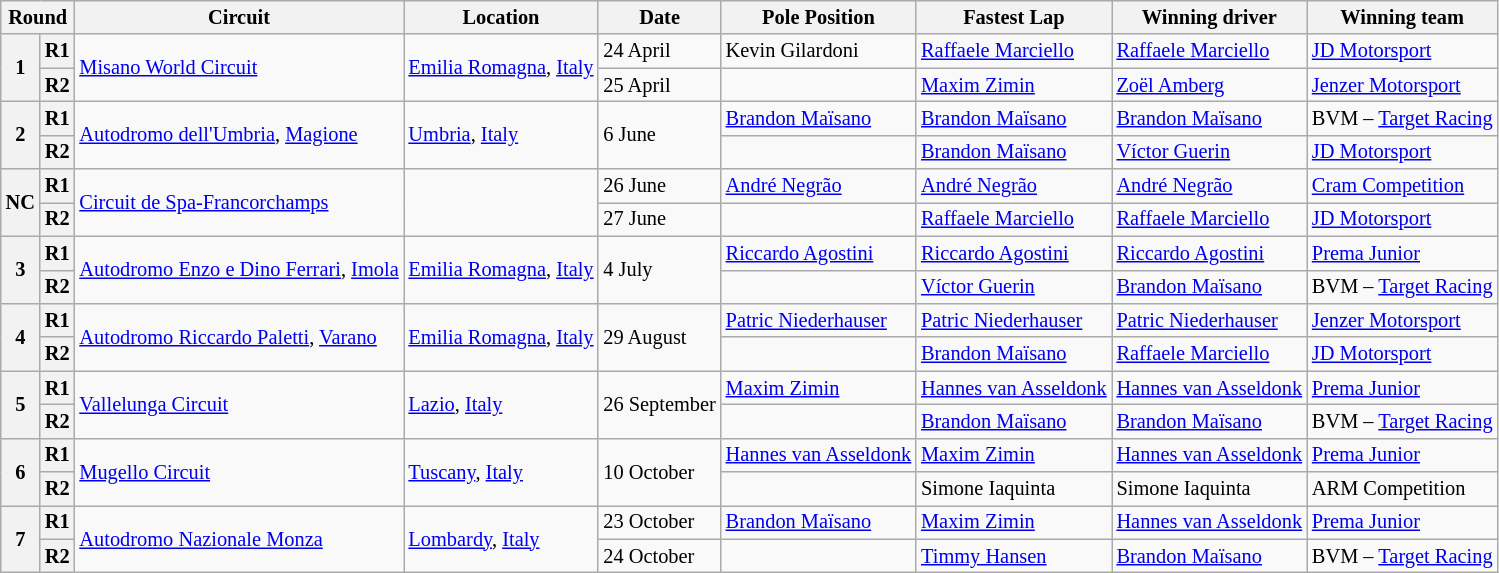<table class="wikitable" style="font-size: 85%">
<tr>
<th colspan=2>Round</th>
<th>Circuit</th>
<th>Location</th>
<th>Date</th>
<th>Pole Position</th>
<th>Fastest Lap</th>
<th>Winning driver</th>
<th>Winning team</th>
</tr>
<tr>
<th rowspan=2>1</th>
<th>R1</th>
<td rowspan=2><a href='#'>Misano World Circuit</a></td>
<td rowspan=2 nowrap> <a href='#'>Emilia Romagna</a>, <a href='#'>Italy</a></td>
<td>24 April</td>
<td> Kevin Gilardoni</td>
<td> <a href='#'>Raffaele Marciello</a></td>
<td> <a href='#'>Raffaele Marciello</a></td>
<td> <a href='#'>JD Motorsport</a></td>
</tr>
<tr>
<th>R2</th>
<td>25 April</td>
<td></td>
<td> <a href='#'>Maxim Zimin</a></td>
<td> <a href='#'>Zoël Amberg</a></td>
<td> <a href='#'>Jenzer Motorsport</a></td>
</tr>
<tr>
<th rowspan=2>2</th>
<th>R1</th>
<td rowspan=2><a href='#'>Autodromo dell'Umbria</a>, <a href='#'>Magione</a></td>
<td rowspan=2> <a href='#'>Umbria</a>, <a href='#'>Italy</a></td>
<td rowspan=2>6 June</td>
<td> <a href='#'>Brandon Maïsano</a></td>
<td> <a href='#'>Brandon Maïsano</a></td>
<td> <a href='#'>Brandon Maïsano</a></td>
<td nowrap> BVM – <a href='#'>Target Racing</a></td>
</tr>
<tr>
<th>R2</th>
<td></td>
<td> <a href='#'>Brandon Maïsano</a></td>
<td> <a href='#'>Víctor Guerin</a></td>
<td> <a href='#'>JD Motorsport</a></td>
</tr>
<tr>
<th rowspan=2>NC</th>
<th>R1</th>
<td rowspan=2><a href='#'>Circuit de Spa-Francorchamps</a></td>
<td rowspan=2></td>
<td>26 June</td>
<td> <a href='#'>André Negrão</a></td>
<td> <a href='#'>André Negrão</a></td>
<td> <a href='#'>André Negrão</a></td>
<td> <a href='#'>Cram Competition</a></td>
</tr>
<tr>
<th>R2</th>
<td>27 June</td>
<td></td>
<td> <a href='#'>Raffaele Marciello</a></td>
<td> <a href='#'>Raffaele Marciello</a></td>
<td> <a href='#'>JD Motorsport</a></td>
</tr>
<tr>
<th rowspan=2>3</th>
<th>R1</th>
<td rowspan=2 nowrap><a href='#'>Autodromo Enzo e Dino Ferrari</a>, <a href='#'>Imola</a></td>
<td rowspan=2> <a href='#'>Emilia Romagna</a>, <a href='#'>Italy</a></td>
<td rowspan=2>4 July</td>
<td> <a href='#'>Riccardo Agostini</a></td>
<td> <a href='#'>Riccardo Agostini</a></td>
<td> <a href='#'>Riccardo Agostini</a></td>
<td> <a href='#'>Prema Junior</a></td>
</tr>
<tr>
<th>R2</th>
<td></td>
<td> <a href='#'>Víctor Guerin</a></td>
<td> <a href='#'>Brandon Maïsano</a></td>
<td> BVM – <a href='#'>Target Racing</a></td>
</tr>
<tr>
<th rowspan=2>4</th>
<th>R1</th>
<td rowspan=2><a href='#'>Autodromo Riccardo Paletti</a>, <a href='#'>Varano</a></td>
<td rowspan=2> <a href='#'>Emilia Romagna</a>, <a href='#'>Italy</a></td>
<td rowspan=2>29 August</td>
<td> <a href='#'>Patric Niederhauser</a></td>
<td> <a href='#'>Patric Niederhauser</a></td>
<td> <a href='#'>Patric Niederhauser</a></td>
<td> <a href='#'>Jenzer Motorsport</a></td>
</tr>
<tr>
<th>R2</th>
<td></td>
<td> <a href='#'>Brandon Maïsano</a></td>
<td> <a href='#'>Raffaele Marciello</a></td>
<td> <a href='#'>JD Motorsport</a></td>
</tr>
<tr>
<th rowspan=2>5</th>
<th>R1</th>
<td rowspan=2><a href='#'>Vallelunga Circuit</a></td>
<td rowspan=2> <a href='#'>Lazio</a>, <a href='#'>Italy</a></td>
<td rowspan=2 nowrap>26 September</td>
<td> <a href='#'>Maxim Zimin</a></td>
<td nowrap> <a href='#'>Hannes van Asseldonk</a></td>
<td nowrap> <a href='#'>Hannes van Asseldonk</a></td>
<td> <a href='#'>Prema Junior</a></td>
</tr>
<tr>
<th>R2</th>
<td></td>
<td> <a href='#'>Brandon Maïsano</a></td>
<td> <a href='#'>Brandon Maïsano</a></td>
<td> BVM – <a href='#'>Target Racing</a></td>
</tr>
<tr>
<th rowspan=2>6</th>
<th>R1</th>
<td rowspan=2><a href='#'>Mugello Circuit</a></td>
<td rowspan=2> <a href='#'>Tuscany</a>, <a href='#'>Italy</a></td>
<td rowspan=2>10 October</td>
<td nowrap> <a href='#'>Hannes van Asseldonk</a></td>
<td> <a href='#'>Maxim Zimin</a></td>
<td> <a href='#'>Hannes van Asseldonk</a></td>
<td> <a href='#'>Prema Junior</a></td>
</tr>
<tr>
<th>R2</th>
<td></td>
<td> Simone Iaquinta</td>
<td> Simone Iaquinta</td>
<td> ARM Competition</td>
</tr>
<tr>
<th rowspan=2>7</th>
<th>R1</th>
<td rowspan=2><a href='#'>Autodromo Nazionale Monza</a></td>
<td rowspan=2> <a href='#'>Lombardy</a>, <a href='#'>Italy</a></td>
<td>23 October</td>
<td> <a href='#'>Brandon Maïsano</a></td>
<td> <a href='#'>Maxim Zimin</a></td>
<td> <a href='#'>Hannes van Asseldonk</a></td>
<td> <a href='#'>Prema Junior</a></td>
</tr>
<tr>
<th>R2</th>
<td>24 October</td>
<td></td>
<td> <a href='#'>Timmy Hansen</a></td>
<td> <a href='#'>Brandon Maïsano</a></td>
<td> BVM – <a href='#'>Target Racing</a></td>
</tr>
</table>
